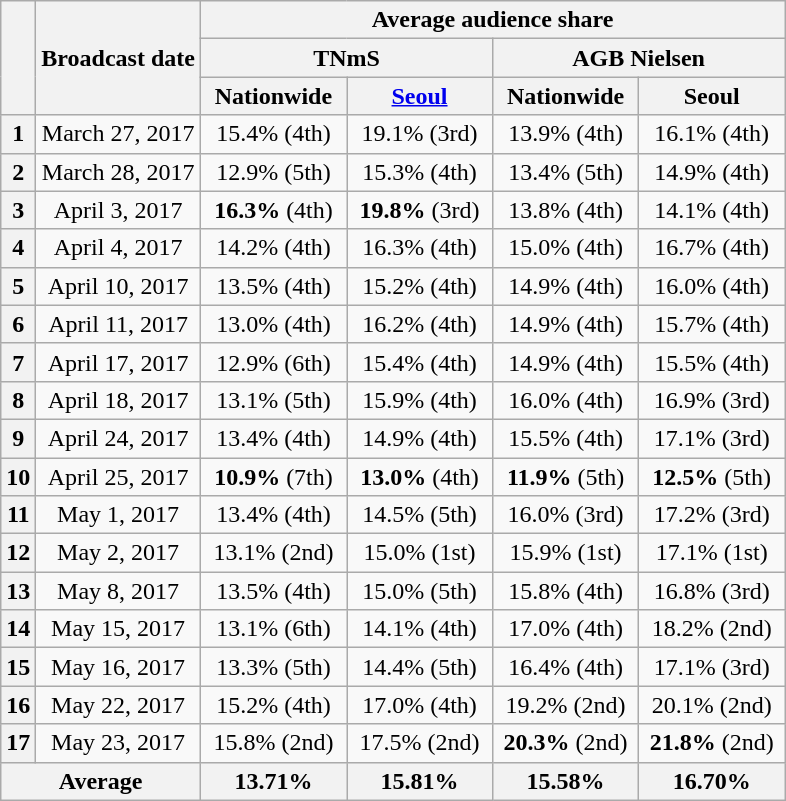<table class="wikitable" style="text-align:center">
<tr>
<th rowspan="3"></th>
<th rowspan="3">Broadcast date</th>
<th colspan="4">Average audience share</th>
</tr>
<tr>
<th colspan="2">TNmS</th>
<th colspan="2">AGB Nielsen</th>
</tr>
<tr>
<th width=90>Nationwide</th>
<th width=90><a href='#'>Seoul</a></th>
<th width=90>Nationwide</th>
<th width=90>Seoul</th>
</tr>
<tr>
<th>1</th>
<td>March 27, 2017</td>
<td>15.4% (4th)</td>
<td>19.1% (3rd)</td>
<td>13.9% (4th)</td>
<td>16.1% (4th)</td>
</tr>
<tr>
<th>2</th>
<td>March 28, 2017</td>
<td>12.9% (5th)</td>
<td>15.3% (4th)</td>
<td>13.4% (5th)</td>
<td>14.9% (4th)</td>
</tr>
<tr>
<th>3</th>
<td>April 3, 2017</td>
<td><span><strong>16.3%</strong></span> (4th)</td>
<td><span><strong>19.8%</strong></span> (3rd)</td>
<td>13.8% (4th)</td>
<td>14.1% (4th)</td>
</tr>
<tr>
<th>4</th>
<td>April 4, 2017</td>
<td>14.2% (4th)</td>
<td>16.3% (4th)</td>
<td>15.0% (4th)</td>
<td>16.7% (4th)</td>
</tr>
<tr>
<th>5</th>
<td>April 10, 2017</td>
<td>13.5% (4th)</td>
<td>15.2% (4th)</td>
<td>14.9% (4th)</td>
<td>16.0% (4th)</td>
</tr>
<tr>
<th>6</th>
<td>April 11, 2017</td>
<td>13.0% (4th)</td>
<td>16.2% (4th)</td>
<td>14.9% (4th)</td>
<td>15.7% (4th)</td>
</tr>
<tr>
<th>7</th>
<td>April 17, 2017</td>
<td>12.9% (6th)</td>
<td>15.4% (4th)</td>
<td>14.9% (4th)</td>
<td>15.5% (4th)</td>
</tr>
<tr>
<th>8</th>
<td>April 18, 2017</td>
<td>13.1% (5th)</td>
<td>15.9% (4th)</td>
<td>16.0% (4th)</td>
<td>16.9% (3rd)</td>
</tr>
<tr>
<th>9</th>
<td>April 24, 2017</td>
<td>13.4% (4th)</td>
<td>14.9% (4th)</td>
<td>15.5% (4th)</td>
<td>17.1% (3rd)</td>
</tr>
<tr>
<th>10</th>
<td>April 25, 2017</td>
<td><span><strong>10.9%</strong></span> (7th)</td>
<td><span><strong>13.0%</strong></span> (4th)</td>
<td><span><strong>11.9%</strong></span> (5th)</td>
<td><span><strong>12.5%</strong></span> (5th)</td>
</tr>
<tr>
<th>11</th>
<td>May 1, 2017</td>
<td>13.4% (4th)</td>
<td>14.5% (5th)</td>
<td>16.0% (3rd)</td>
<td>17.2% (3rd)</td>
</tr>
<tr>
<th>12</th>
<td>May 2, 2017</td>
<td>13.1% (2nd)</td>
<td>15.0% (1st)</td>
<td>15.9% (1st)</td>
<td>17.1% (1st)</td>
</tr>
<tr>
<th>13</th>
<td>May 8, 2017</td>
<td>13.5% (4th)</td>
<td>15.0% (5th)</td>
<td>15.8% (4th)</td>
<td>16.8% (3rd)</td>
</tr>
<tr>
<th>14</th>
<td>May 15, 2017</td>
<td>13.1% (6th)</td>
<td>14.1% (4th)</td>
<td>17.0% (4th)</td>
<td>18.2% (2nd)</td>
</tr>
<tr>
<th>15</th>
<td>May 16, 2017</td>
<td>13.3% (5th)</td>
<td>14.4% (5th)</td>
<td>16.4% (4th)</td>
<td>17.1% (3rd)</td>
</tr>
<tr>
<th>16</th>
<td>May 22, 2017</td>
<td>15.2% (4th)</td>
<td>17.0% (4th)</td>
<td>19.2% (2nd)</td>
<td>20.1% (2nd)</td>
</tr>
<tr>
<th>17</th>
<td>May 23, 2017</td>
<td>15.8% (2nd)</td>
<td>17.5% (2nd)</td>
<td><span><strong>20.3%</strong></span> (2nd)</td>
<td><span><strong>21.8%</strong></span> (2nd)</td>
</tr>
<tr>
<th colspan="2">Average</th>
<th><strong>13.71%</strong></th>
<th><strong>15.81%</strong></th>
<th><strong>15.58%</strong></th>
<th><strong>16.70%</strong></th>
</tr>
</table>
